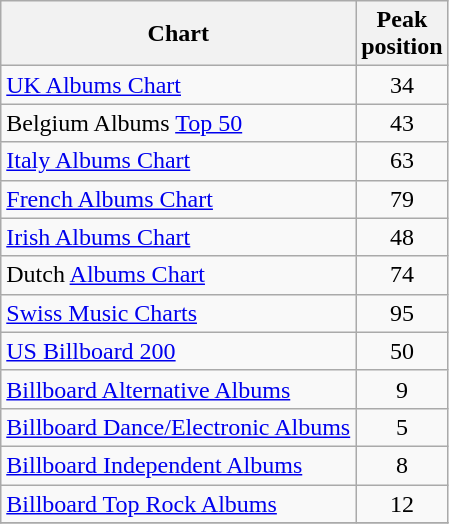<table class="wikitable sortable">
<tr>
<th>Chart</th>
<th>Peak<br>position</th>
</tr>
<tr>
<td><a href='#'>UK Albums Chart</a></td>
<td style="text-align:center;">34</td>
</tr>
<tr>
<td>Belgium Albums <a href='#'>Top 50</a></td>
<td style="text-align:center;">43</td>
</tr>
<tr>
<td><a href='#'>Italy Albums Chart</a></td>
<td style="text-align:center;">63</td>
</tr>
<tr>
<td><a href='#'>French Albums Chart</a></td>
<td style="text-align:center;">79</td>
</tr>
<tr>
<td><a href='#'>Irish Albums Chart</a></td>
<td style="text-align:center;">48</td>
</tr>
<tr>
<td>Dutch <a href='#'>Albums Chart</a></td>
<td style="text-align:center;">74</td>
</tr>
<tr>
<td><a href='#'>Swiss Music Charts</a></td>
<td style="text-align:center;">95</td>
</tr>
<tr>
<td><a href='#'>US Billboard 200</a></td>
<td style="text-align:center;">50</td>
</tr>
<tr>
<td><a href='#'>Billboard Alternative Albums</a></td>
<td style="text-align:center;">9</td>
</tr>
<tr>
<td><a href='#'>Billboard Dance/Electronic Albums</a></td>
<td style="text-align:center;">5</td>
</tr>
<tr>
<td><a href='#'>Billboard Independent Albums</a></td>
<td style="text-align:center;">8</td>
</tr>
<tr>
<td><a href='#'>Billboard Top Rock Albums</a></td>
<td style="text-align:center;">12</td>
</tr>
<tr>
</tr>
</table>
